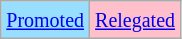<table class="wikitable">
<tr>
<td bgcolor=97DEFF><small><a href='#'>Promoted</a></small></td>
<td bgcolor=Pink><small><a href='#'>Relegated</a></small></td>
</tr>
</table>
